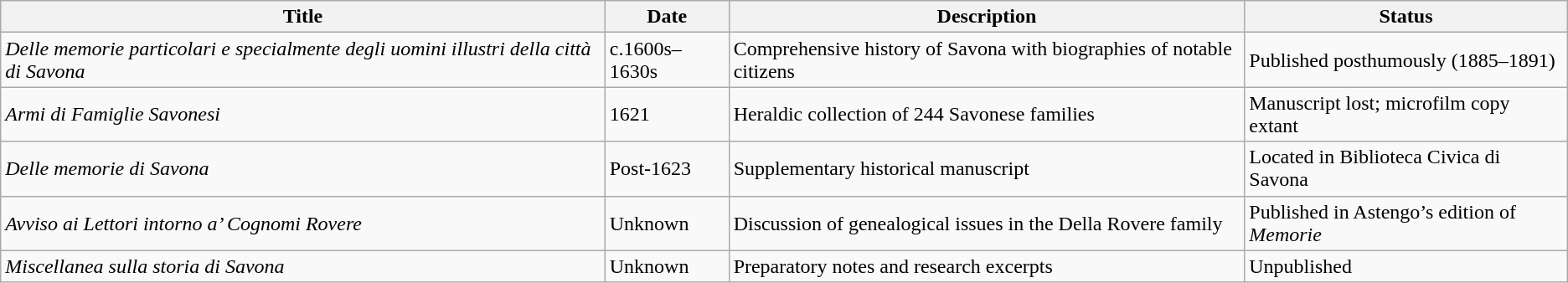<table class="wikitable">
<tr>
<th>Title</th>
<th>Date</th>
<th>Description</th>
<th>Status</th>
</tr>
<tr>
<td><em>Delle memorie particolari e specialmente degli uomini illustri della città di Savona</em></td>
<td>c.1600s–1630s</td>
<td>Comprehensive history of Savona with biographies of notable citizens</td>
<td>Published posthumously (1885–1891)</td>
</tr>
<tr>
<td><em>Armi di Famiglie Savonesi</em></td>
<td>1621</td>
<td>Heraldic collection of 244 Savonese families</td>
<td>Manuscript lost; microfilm copy extant</td>
</tr>
<tr>
<td><em>Delle memorie di Savona</em></td>
<td>Post-1623</td>
<td>Supplementary historical manuscript</td>
<td>Located in Biblioteca Civica di Savona</td>
</tr>
<tr>
<td><em>Avviso ai Lettori intorno a’ Cognomi Rovere</em></td>
<td>Unknown</td>
<td>Discussion of genealogical issues in the Della Rovere family</td>
<td>Published in Astengo’s edition of <em>Memorie</em></td>
</tr>
<tr>
<td><em>Miscellanea sulla storia di Savona</em></td>
<td>Unknown</td>
<td>Preparatory notes and research excerpts</td>
<td>Unpublished</td>
</tr>
</table>
